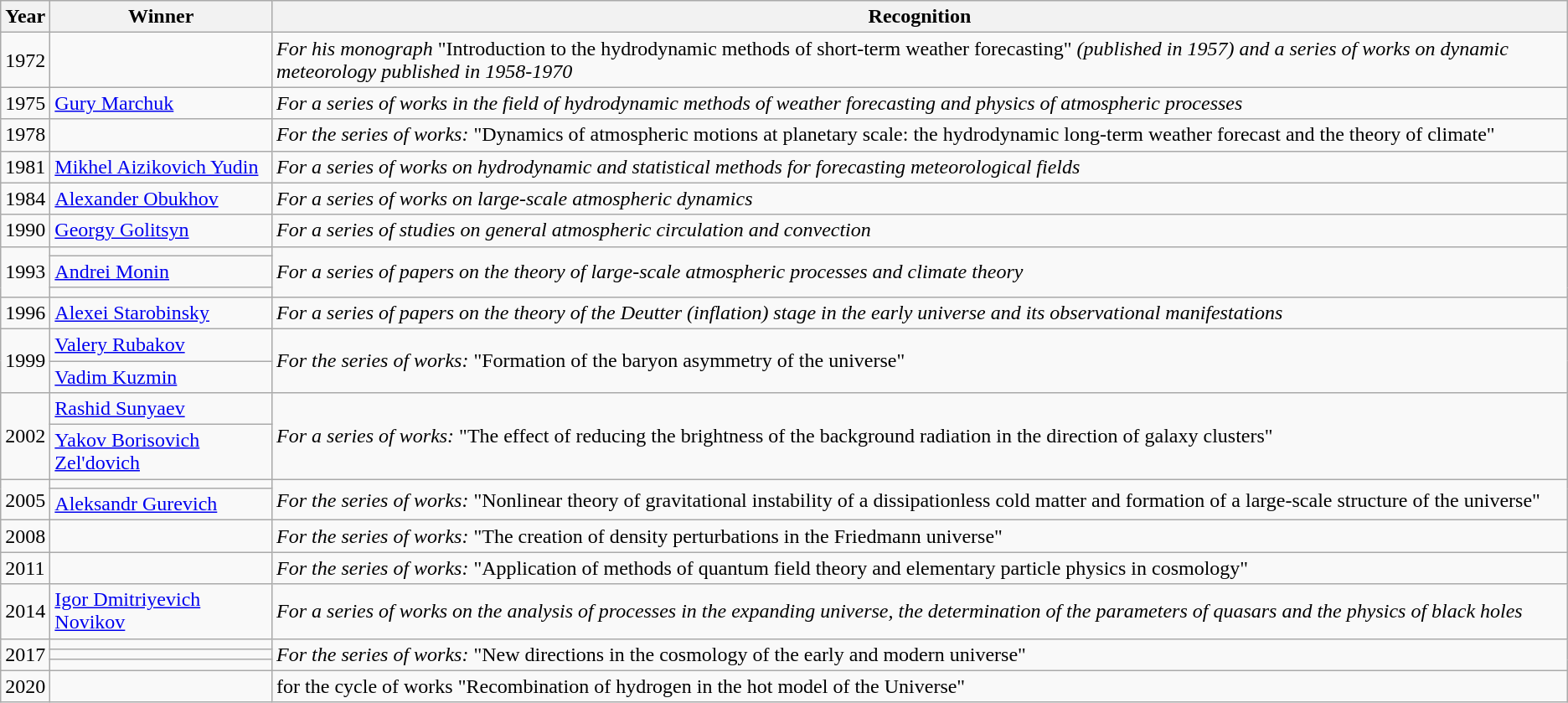<table class="wikitable" style="text-align:left; border-style:ridge;">
<tr>
<th>Year</th>
<th>Winner</th>
<th>Recognition</th>
</tr>
<tr>
<td>1972</td>
<td></td>
<td><em>For his monograph</em> "Introduction to the hydrodynamic methods of short-term weather forecasting" <em>(published in 1957) and a series of works on dynamic meteorology published in 1958-1970</em></td>
</tr>
<tr>
<td>1975</td>
<td><a href='#'>Gury Marchuk</a></td>
<td><em>For a series of works in the field of hydrodynamic methods of weather forecasting and physics of atmospheric processes</em></td>
</tr>
<tr>
<td>1978</td>
<td></td>
<td><em>For the series of works:</em> "Dynamics of atmospheric motions at planetary scale: the hydrodynamic long-term weather forecast and the theory of climate"</td>
</tr>
<tr>
<td>1981</td>
<td><a href='#'>Mikhel Aizikovich Yudin</a></td>
<td><em>For a series of works on hydrodynamic and statistical methods for forecasting meteorological fields</em></td>
</tr>
<tr>
<td>1984</td>
<td><a href='#'>Alexander Obukhov</a></td>
<td><em>For a series of works on large-scale atmospheric dynamics</em></td>
</tr>
<tr>
<td>1990</td>
<td><a href='#'>Georgy Golitsyn</a></td>
<td><em>For a series of studies on general atmospheric circulation and convection</em></td>
</tr>
<tr>
<td rowspan=3>1993</td>
<td></td>
<td rowspan=3><em>For a series of papers on the theory of large-scale atmospheric processes and climate theory</em></td>
</tr>
<tr>
<td><a href='#'>Andrei Monin</a></td>
</tr>
<tr>
<td></td>
</tr>
<tr>
<td>1996</td>
<td><a href='#'>Alexei Starobinsky</a></td>
<td><em>For a series of papers on the theory of the Deutter (inflation) stage in the early universe and its observational manifestations</em></td>
</tr>
<tr>
<td rowspan=2>1999</td>
<td><a href='#'>Valery Rubakov</a></td>
<td rowspan=2><em>	For the series of works:</em> "Formation of the baryon asymmetry of the universe"</td>
</tr>
<tr>
<td><a href='#'>Vadim Kuzmin</a></td>
</tr>
<tr>
<td rowspan=2>2002</td>
<td><a href='#'>Rashid Sunyaev</a></td>
<td rowspan=2><em>For a series of works:</em> "The effect of reducing the brightness of the background radiation in the direction of galaxy clusters"</td>
</tr>
<tr>
<td><a href='#'>Yakov Borisovich Zel'dovich</a></td>
</tr>
<tr>
<td rowspan=2>2005</td>
<td></td>
<td rowspan=2><em>For the series of works:</em> "Nonlinear theory of gravitational instability of a dissipationless cold matter and formation of a large-scale structure of the universe"</td>
</tr>
<tr>
<td><a href='#'>Aleksandr Gurevich</a></td>
</tr>
<tr>
<td>2008</td>
<td></td>
<td><em>For the series of works:</em> "The creation of density perturbations in the Friedmann universe"</td>
</tr>
<tr>
<td>2011</td>
<td></td>
<td><em>For the series of works:</em> "Application of methods of quantum field theory and elementary particle physics in cosmology"</td>
</tr>
<tr>
<td>2014</td>
<td><a href='#'>Igor Dmitriyevich Novikov</a></td>
<td><em>For a series of works on the analysis of processes in the expanding universe, the determination of the parameters of quasars and the physics of black holes</em></td>
</tr>
<tr>
<td rowspan=3>2017</td>
<td></td>
<td rowspan=3><em>For the series of works:</em> "New directions in the cosmology of the early and modern universe"</td>
</tr>
<tr>
<td></td>
</tr>
<tr>
<td></td>
</tr>
<tr>
<td>2020</td>
<td></td>
<td>for the cycle of works "Recombination of hydrogen in the hot model of the Universe"</td>
</tr>
</table>
